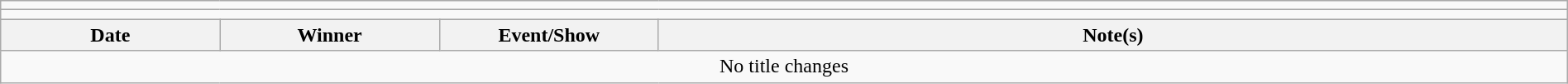<table class="wikitable" style="text-align:center; width:100%;">
<tr>
<td colspan="5"></td>
</tr>
<tr>
<td colspan="5"><strong></strong></td>
</tr>
<tr>
<th width="14%">Date</th>
<th width="14%">Winner</th>
<th width="14%">Event/Show</th>
<th width="58%">Note(s)</th>
</tr>
<tr>
<td colspan="4">No title changes</td>
</tr>
</table>
